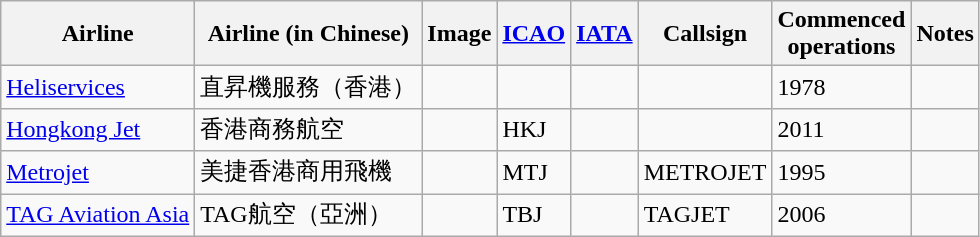<table class="wikitable sortable">
<tr valign="middle">
<th>Airline</th>
<th>Airline (in Chinese)</th>
<th>Image</th>
<th><a href='#'>ICAO</a></th>
<th><a href='#'>IATA</a></th>
<th>Callsign</th>
<th>Commenced<br>operations</th>
<th>Notes</th>
</tr>
<tr>
<td><a href='#'>Heliservices</a></td>
<td>直昇機服務（香港）</td>
<td></td>
<td></td>
<td></td>
<td></td>
<td>1978</td>
<td></td>
</tr>
<tr>
<td><a href='#'>Hongkong Jet</a></td>
<td>香港商務航空</td>
<td></td>
<td>HKJ</td>
<td></td>
<td></td>
<td>2011</td>
<td></td>
</tr>
<tr>
<td><a href='#'>Metrojet</a></td>
<td>美捷香港商用飛機</td>
<td></td>
<td>MTJ</td>
<td></td>
<td>METROJET</td>
<td>1995</td>
<td></td>
</tr>
<tr>
<td><a href='#'>TAG Aviation Asia</a></td>
<td>TAG航空（亞洲）</td>
<td></td>
<td>TBJ</td>
<td></td>
<td>TAGJET</td>
<td>2006</td>
<td></td>
</tr>
</table>
